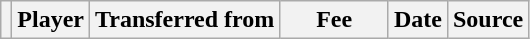<table class="wikitable plainrowheaders sortable">
<tr>
<th></th>
<th scope="col">Player</th>
<th>Transferred from</th>
<th style="width: 65px;">Fee</th>
<th scope="col">Date</th>
<th scope="col">Source</th>
</tr>
</table>
